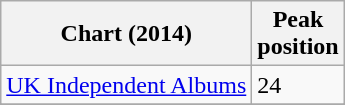<table class="wikitable sortable plainrowheaders">
<tr>
<th scope="col">Chart (2014)</th>
<th scope="col">Peak<br>position</th>
</tr>
<tr>
<td><a href='#'>UK Independent Albums</a></td>
<td>24</td>
</tr>
<tr>
</tr>
<tr>
</tr>
<tr>
</tr>
</table>
